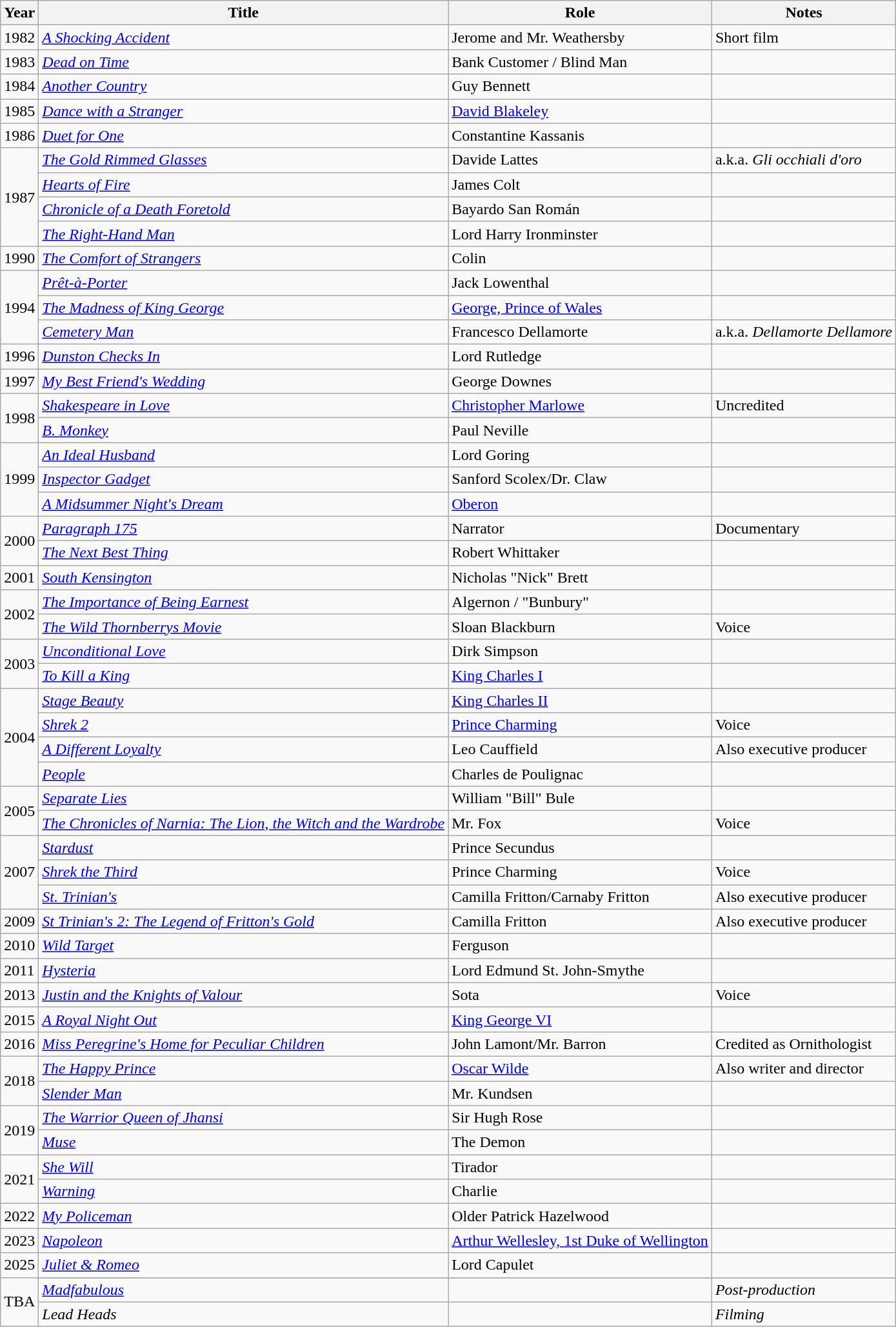<table class="wikitable sortable">
<tr>
<th>Year</th>
<th>Title</th>
<th>Role</th>
<th class="unsortable">Notes</th>
</tr>
<tr>
<td>1982</td>
<td><em><a href='#'>A Shocking Accident</a></em></td>
<td>Jerome and Mr. Weathersby</td>
<td>Short film</td>
</tr>
<tr>
<td>1983</td>
<td><em><a href='#'>Dead on Time</a></em></td>
<td>Bank Customer / Blind Man</td>
<td></td>
</tr>
<tr>
<td>1984</td>
<td><em><a href='#'>Another Country</a></em></td>
<td>Guy Bennett</td>
<td></td>
</tr>
<tr>
<td>1985</td>
<td><em><a href='#'>Dance with a Stranger</a></em></td>
<td><a href='#'>David Blakeley</a></td>
<td></td>
</tr>
<tr>
<td>1986</td>
<td><em><a href='#'>Duet for One</a></em></td>
<td>Constantine Kassanis</td>
<td></td>
</tr>
<tr>
<td rowspan="4">1987</td>
<td><em><a href='#'>The Gold Rimmed Glasses</a></em></td>
<td>Davide Lattes</td>
<td>a.k.a. <em>Gli occhiali d'oro</em></td>
</tr>
<tr>
<td><em><a href='#'>Hearts of Fire</a></em></td>
<td>James Colt</td>
<td></td>
</tr>
<tr>
<td><em><a href='#'>Chronicle of a Death Foretold</a></em></td>
<td>Bayardo San Román</td>
<td></td>
</tr>
<tr>
<td><em><a href='#'>The Right-Hand Man</a></em></td>
<td>Lord Harry Ironminster</td>
<td></td>
</tr>
<tr>
<td>1990</td>
<td><em><a href='#'>The Comfort of Strangers</a></em></td>
<td>Colin</td>
<td></td>
</tr>
<tr>
<td rowspan="3">1994</td>
<td><em><a href='#'>Prêt-à-Porter</a></em></td>
<td>Jack Lowenthal</td>
<td></td>
</tr>
<tr>
<td><em><a href='#'>The Madness of King George</a></em></td>
<td><a href='#'>George, Prince of Wales</a></td>
<td></td>
</tr>
<tr>
<td><em><a href='#'>Cemetery Man</a></em></td>
<td>Francesco Dellamorte</td>
<td>a.k.a. <em>Dellamorte Dellamore</em></td>
</tr>
<tr>
<td>1996</td>
<td><em><a href='#'>Dunston Checks In</a></em></td>
<td>Lord Rutledge</td>
<td></td>
</tr>
<tr>
<td>1997</td>
<td><em><a href='#'>My Best Friend's Wedding</a></em></td>
<td>George Downes</td>
<td></td>
</tr>
<tr>
<td rowspan="2">1998</td>
<td><em><a href='#'>Shakespeare in Love</a></em></td>
<td><a href='#'>Christopher Marlowe</a></td>
<td>Uncredited</td>
</tr>
<tr>
<td><em><a href='#'>B. Monkey</a></em></td>
<td>Paul Neville</td>
<td></td>
</tr>
<tr>
<td rowspan="3">1999</td>
<td><em><a href='#'>An Ideal Husband</a></em></td>
<td>Lord Goring</td>
<td></td>
</tr>
<tr>
<td><em><a href='#'>Inspector Gadget</a></em></td>
<td>Sanford Scolex/Dr. Claw</td>
<td></td>
</tr>
<tr>
<td><em><a href='#'>A Midsummer Night's Dream</a></em></td>
<td><a href='#'>Oberon</a></td>
<td></td>
</tr>
<tr>
<td rowspan="2">2000</td>
<td><em><a href='#'>Paragraph 175</a></em></td>
<td>Narrator</td>
<td>Documentary</td>
</tr>
<tr>
<td><em><a href='#'>The Next Best Thing</a></em></td>
<td>Robert Whittaker</td>
<td></td>
</tr>
<tr>
<td>2001</td>
<td><em><a href='#'>South Kensington</a></em></td>
<td>Nicholas "Nick" Brett</td>
<td></td>
</tr>
<tr>
<td rowspan="2">2002</td>
<td><em><a href='#'>The Importance of Being Earnest</a></em></td>
<td>Algernon / "Bunbury"</td>
<td></td>
</tr>
<tr>
<td><em><a href='#'>The Wild Thornberrys Movie</a></em></td>
<td>Sloan Blackburn</td>
<td>Voice</td>
</tr>
<tr>
<td rowspan="2">2003</td>
<td><em><a href='#'>Unconditional Love</a></em></td>
<td>Dirk Simpson</td>
<td></td>
</tr>
<tr>
<td><em><a href='#'>To Kill a King</a></em></td>
<td><a href='#'>King Charles I</a></td>
<td></td>
</tr>
<tr>
<td rowspan="4">2004</td>
<td><em><a href='#'>Stage Beauty</a></em></td>
<td><a href='#'>King Charles II</a></td>
<td></td>
</tr>
<tr>
<td><em><a href='#'>Shrek 2</a></em></td>
<td><a href='#'>Prince Charming</a></td>
<td>Voice</td>
</tr>
<tr>
<td><em><a href='#'>A Different Loyalty</a></em></td>
<td>Leo Cauffield</td>
<td>Also executive producer</td>
</tr>
<tr>
<td><em><a href='#'>People</a></em></td>
<td>Charles de Poulignac</td>
<td></td>
</tr>
<tr>
<td rowspan="2">2005</td>
<td><em><a href='#'>Separate Lies</a></em></td>
<td>William "Bill" Bule</td>
<td></td>
</tr>
<tr>
<td><em><a href='#'>The Chronicles of Narnia: The Lion, the Witch and the Wardrobe</a></em></td>
<td>Mr. Fox</td>
<td>Voice</td>
</tr>
<tr>
<td rowspan="3">2007</td>
<td><em><a href='#'>Stardust</a></em></td>
<td>Prince Secundus</td>
<td></td>
</tr>
<tr>
<td><em><a href='#'>Shrek the Third</a></em></td>
<td>Prince Charming</td>
<td>Voice</td>
</tr>
<tr>
<td><em><a href='#'>St. Trinian's</a></em></td>
<td>Camilla Fritton/Carnaby Fritton</td>
<td>Also executive producer</td>
</tr>
<tr>
<td>2009</td>
<td><em><a href='#'>St Trinian's 2: The Legend of Fritton's Gold</a></em></td>
<td>Camilla Fritton</td>
<td>Also executive producer</td>
</tr>
<tr>
<td>2010</td>
<td><em><a href='#'>Wild Target</a></em></td>
<td>Ferguson</td>
<td></td>
</tr>
<tr>
<td>2011</td>
<td><em><a href='#'>Hysteria</a></em></td>
<td>Lord Edmund St. John-Smythe</td>
<td></td>
</tr>
<tr>
<td>2013</td>
<td><em><a href='#'>Justin and the Knights of Valour</a></em></td>
<td>Sota</td>
<td>Voice</td>
</tr>
<tr>
<td>2015</td>
<td><em><a href='#'>A Royal Night Out</a></em></td>
<td><a href='#'>King George VI</a></td>
<td></td>
</tr>
<tr>
<td>2016</td>
<td><em><a href='#'>Miss Peregrine's Home for Peculiar Children</a></em></td>
<td>John Lamont/Mr. Barron</td>
<td>Credited as Ornithologist</td>
</tr>
<tr>
<td rowspan="2">2018</td>
<td><em><a href='#'>The Happy Prince</a></em></td>
<td><a href='#'>Oscar Wilde</a></td>
<td>Also writer and director</td>
</tr>
<tr>
<td><em><a href='#'>Slender Man</a></em></td>
<td>Mr. Kundsen</td>
<td></td>
</tr>
<tr>
<td rowspan="2">2019</td>
<td><em><a href='#'>The Warrior Queen of Jhansi</a></em></td>
<td>Sir Hugh Rose</td>
<td></td>
</tr>
<tr>
<td><em><a href='#'>Muse</a></em></td>
<td>The Demon</td>
<td></td>
</tr>
<tr>
<td rowspan="2">2021</td>
<td><em><a href='#'>She Will</a></em></td>
<td>Tirador</td>
<td></td>
</tr>
<tr>
<td><em><a href='#'>Warning</a></em></td>
<td>Charlie</td>
<td></td>
</tr>
<tr>
<td>2022</td>
<td><em><a href='#'>My Policeman</a></em></td>
<td>Older Patrick Hazelwood</td>
<td></td>
</tr>
<tr>
<td>2023</td>
<td><em><a href='#'>Napoleon</a></em></td>
<td><a href='#'>Arthur Wellesley, 1st Duke of Wellington</a></td>
<td></td>
</tr>
<tr>
<td>2025</td>
<td><em><a href='#'>Juliet & Romeo</a></em></td>
<td>Lord Capulet</td>
<td></td>
</tr>
<tr>
<td rowspan="3">TBA</td>
</tr>
<tr>
<td><em><a href='#'>Madfabulous</a></em></td>
<td></td>
<td><em>Post-production</em></td>
</tr>
<tr>
<td><em>Lead Heads</em></td>
<td></td>
<td><em>Filming</em></td>
</tr>
</table>
